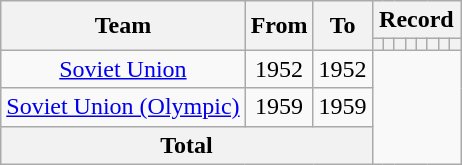<table class="wikitable" style="text-align: center">
<tr>
<th rowspan=2>Team</th>
<th rowspan=2>From</th>
<th rowspan=2>To</th>
<th colspan=8>Record</th>
</tr>
<tr>
<th></th>
<th></th>
<th></th>
<th></th>
<th></th>
<th></th>
<th></th>
<th></th>
</tr>
<tr>
<td><a href='#'>Soviet Union</a></td>
<td>1952</td>
<td>1952<br></td>
</tr>
<tr>
<td><a href='#'>Soviet Union (Olympic)</a></td>
<td>1959</td>
<td>1959<br></td>
</tr>
<tr>
<th colspan="3">Total<br></th>
</tr>
</table>
